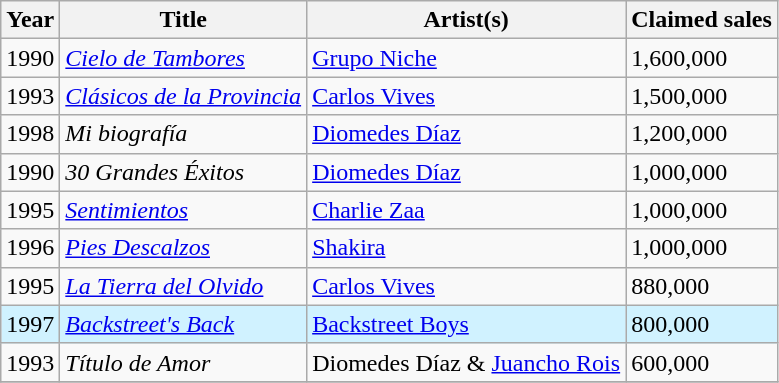<table class="wikitable sortable">
<tr>
<th>Year</th>
<th>Title</th>
<th>Artist(s)</th>
<th>Claimed sales</th>
</tr>
<tr>
<td style="text-align:center;">1990</td>
<td><em><a href='#'>Cielo de Tambores</a></em></td>
<td><a href='#'>Grupo Niche</a></td>
<td>1,600,000</td>
</tr>
<tr>
<td style="text-align:center;">1993</td>
<td><em><a href='#'>Clásicos de la Provincia</a></em></td>
<td><a href='#'>Carlos Vives</a></td>
<td>1,500,000</td>
</tr>
<tr>
<td style="text-align:center;">1998</td>
<td><em>Mi biografía</em></td>
<td><a href='#'>Diomedes Díaz</a></td>
<td>1,200,000</td>
</tr>
<tr>
<td style="text-align:center;">1990</td>
<td><em>30 Grandes Éxitos</em></td>
<td><a href='#'>Diomedes Díaz</a></td>
<td>1,000,000</td>
</tr>
<tr>
<td style="text-align:center;">1995</td>
<td><em><a href='#'>Sentimientos</a></em></td>
<td><a href='#'>Charlie Zaa</a></td>
<td>1,000,000</td>
</tr>
<tr>
<td style="text-align:center;">1996</td>
<td><em><a href='#'>Pies Descalzos</a></em></td>
<td><a href='#'>Shakira</a></td>
<td>1,000,000</td>
</tr>
<tr>
<td style="text-align:center;">1995</td>
<td><em><a href='#'>La Tierra del Olvido</a></em></td>
<td><a href='#'>Carlos Vives</a></td>
<td>880,000</td>
</tr>
<tr style="background:#D0F2FF">
<td style="text-align:center;">1997</td>
<td><em><a href='#'>Backstreet's Back</a></em></td>
<td><a href='#'>Backstreet Boys</a></td>
<td>800,000</td>
</tr>
<tr>
<td style="text-align:center;">1993</td>
<td><em>Título de Amor</em></td>
<td>Diomedes Díaz & <a href='#'>Juancho Rois</a></td>
<td>600,000</td>
</tr>
<tr>
</tr>
</table>
